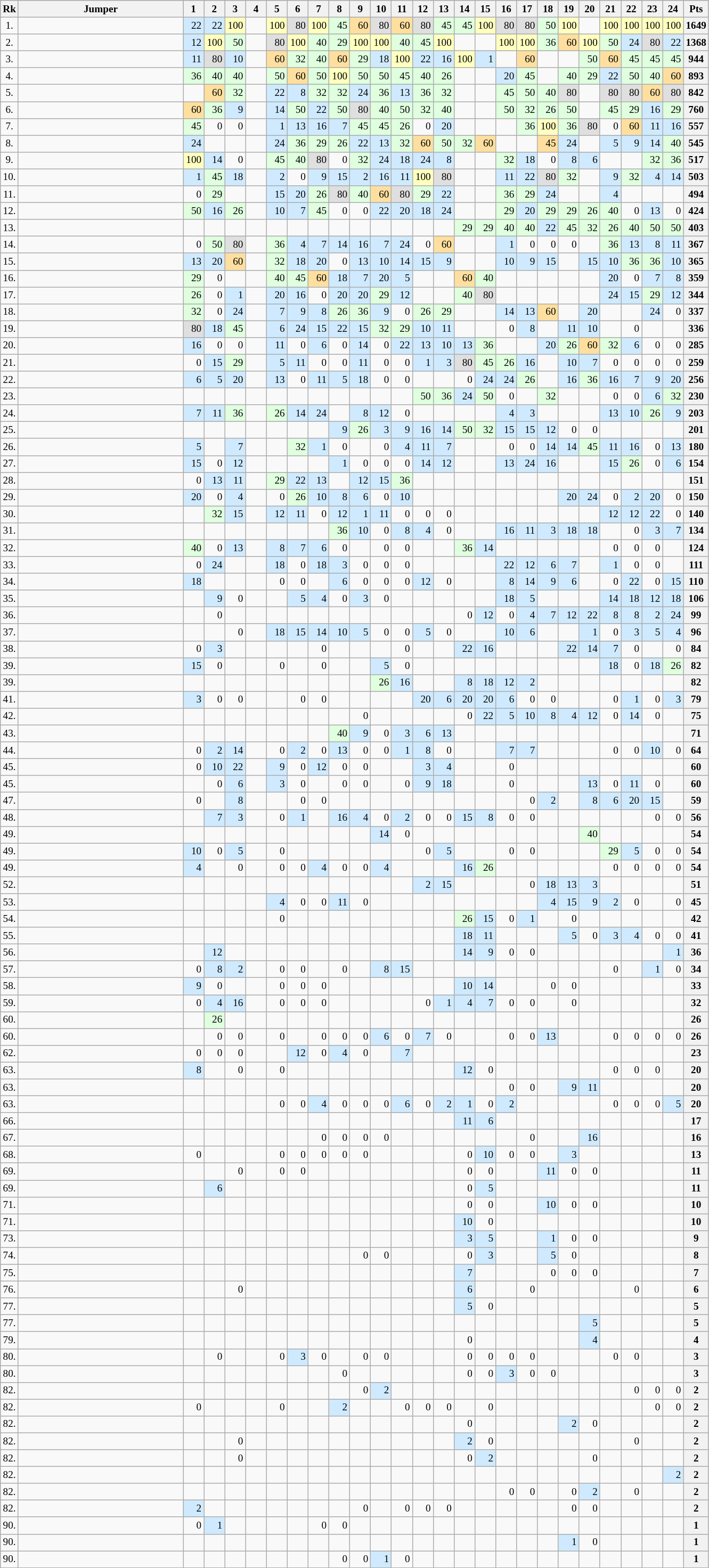<table class="wikitable sortable" bgcolor="#f7f8ff" cellpadding="3" cellspacing="0" border="1" style="font-size: 80%; border: gray solid 1px; border-collapse: collapse;">
<tr bgcolor="#CCCCCC" align="center">
<th width="10">Rk</th>
<th width="200">Jumper</th>
<th width="20">1</th>
<th width="20">2</th>
<th width="20">3</th>
<th width="20">4</th>
<th width="20">5</th>
<th width="20">6</th>
<th width="20" bgcolor="ffcfcf">7</th>
<th width="20" bgcolor="ffcfcf">8</th>
<th width="20" bgcolor="ffcfcf">9</th>
<th width="20" bgcolor="ffcfcf">10</th>
<th width="20">11</th>
<th width="20">12</th>
<th width="20">13</th>
<th width="20">14</th>
<th width="20">15</th>
<th width="20">16</th>
<th width="20">17</th>
<th width="20">18</th>
<th width="20">19</th>
<th width="20" bgcolor="cfcfff">20</th>
<th width="20" bgcolor="cfcfff">21</th>
<th width="20" bgcolor="cfcfff">22</th>
<th width="20" bgcolor="cfcfff">23</th>
<th width="20" bgcolor="cfcfff">24</th>
<th width="20">Pts</th>
</tr>
<tr align="right">
<td align="center">1.</td>
<td align="left"></td>
<td bgcolor="cfeaff">22</td>
<td bgcolor="cfeaff">22</td>
<td bgcolor="ffffbf">100</td>
<td></td>
<td bgcolor="ffffbf">100</td>
<td bgcolor="dfdfdf">80</td>
<td bgcolor="ffffbf">100</td>
<td bgcolor="dfffdf">45</td>
<td bgcolor="ffdf9f">60</td>
<td bgcolor="dfdfdf">80</td>
<td bgcolor="ffdf9f">60</td>
<td bgcolor="dfdfdf">80</td>
<td bgcolor="dfffdf">45</td>
<td bgcolor="dfffdf">45</td>
<td bgcolor="ffffbf">100</td>
<td bgcolor="dfdfdf">80</td>
<td bgcolor="dfdfdf">80</td>
<td bgcolor="dfffdf">50</td>
<td bgcolor="ffffbf">100</td>
<td></td>
<td bgcolor="ffffbf">100</td>
<td bgcolor="ffffbf">100</td>
<td bgcolor="ffffbf">100</td>
<td bgcolor="ffffbf">100</td>
<th>1649</th>
</tr>
<tr align="right">
<td align="center">2.</td>
<td align="left"></td>
<td bgcolor="cfeaff">12</td>
<td bgcolor="ffffbf">100</td>
<td bgcolor="dfffdf">50</td>
<td></td>
<td bgcolor="dfdfdf">80</td>
<td bgcolor="ffffbf">100</td>
<td bgcolor="dfffdf">40</td>
<td bgcolor="dfffdf">29</td>
<td bgcolor="ffffbf">100</td>
<td bgcolor="ffffbf">100</td>
<td bgcolor="dfffdf">40</td>
<td bgcolor="dfffdf">45</td>
<td bgcolor="ffffbf">100</td>
<td></td>
<td></td>
<td bgcolor="ffffbf">100</td>
<td bgcolor="ffffbf">100</td>
<td bgcolor="dfffdf">36</td>
<td bgcolor="ffdf9f">60</td>
<td bgcolor="ffffbf">100</td>
<td bgcolor="dfffdf">50</td>
<td bgcolor="cfeaff">24</td>
<td bgcolor="dfdfdf">80</td>
<td bgcolor="cfeaff">22</td>
<th>1368</th>
</tr>
<tr align="right">
<td align="center">3.</td>
<td align="left"></td>
<td bgcolor="cfeaff">11</td>
<td bgcolor="dfdfdf">80</td>
<td bgcolor="cfeaff">10</td>
<td></td>
<td bgcolor="ffdf9f">60</td>
<td bgcolor="dfffdf">32</td>
<td bgcolor="dfffdf">40</td>
<td bgcolor="ffdf9f">60</td>
<td bgcolor="dfffdf">29</td>
<td bgcolor="cfeaff">18</td>
<td bgcolor="ffffbf">100</td>
<td bgcolor="cfeaff">22</td>
<td bgcolor="cfeaff">16</td>
<td bgcolor="ffffbf">100</td>
<td bgcolor="cfeaff">1</td>
<td></td>
<td bgcolor="ffdf9f">60</td>
<td></td>
<td></td>
<td bgcolor="dfffdf">50</td>
<td bgcolor="ffdf9f">60</td>
<td bgcolor="dfffdf">45</td>
<td bgcolor="dfffdf">45</td>
<td bgcolor="dfffdf">45</td>
<th>944</th>
</tr>
<tr align="right">
<td align="center">4.</td>
<td align="left"></td>
<td bgcolor="dfffdf">36</td>
<td bgcolor="dfffdf">40</td>
<td bgcolor="dfffdf">40</td>
<td></td>
<td bgcolor="dfffdf">50</td>
<td bgcolor="ffdf9f">60</td>
<td bgcolor="dfffdf">50</td>
<td bgcolor="ffffbf">100</td>
<td bgcolor="dfffdf">50</td>
<td bgcolor="dfffdf">50</td>
<td bgcolor="dfffdf">45</td>
<td bgcolor="dfffdf">40</td>
<td bgcolor="dfffdf">26</td>
<td></td>
<td></td>
<td bgcolor="cfeaff">20</td>
<td bgcolor="dfffdf">45</td>
<td></td>
<td bgcolor="dfffdf">40</td>
<td bgcolor="dfffdf">29</td>
<td bgcolor="cfeaff">22</td>
<td bgcolor="dfffdf">50</td>
<td bgcolor="dfffdf">40</td>
<td bgcolor="ffdf9f">60</td>
<th>893</th>
</tr>
<tr align="right">
<td align="center">5.</td>
<td align="left"></td>
<td></td>
<td bgcolor="ffdf9f">60</td>
<td bgcolor="dfffdf">32</td>
<td></td>
<td bgcolor="cfeaff">22</td>
<td bgcolor="cfeaff">8</td>
<td bgcolor="dfffdf">32</td>
<td bgcolor="dfffdf">32</td>
<td bgcolor="cfeaff">24</td>
<td bgcolor="dfffdf">36</td>
<td bgcolor="cfeaff">13</td>
<td bgcolor="dfffdf">36</td>
<td bgcolor="dfffdf">32</td>
<td></td>
<td></td>
<td bgcolor="dfffdf">45</td>
<td bgcolor="dfffdf">50</td>
<td bgcolor="dfffdf">40</td>
<td bgcolor="dfdfdf">80</td>
<td></td>
<td bgcolor="dfdfdf">80</td>
<td bgcolor="dfdfdf">80</td>
<td bgcolor="ffdf9f">60</td>
<td bgcolor="dfdfdf">80</td>
<th>842</th>
</tr>
<tr align="right">
<td align="center">6.</td>
<td align="left"></td>
<td bgcolor="ffdf9f">60</td>
<td bgcolor="dfffdf">36</td>
<td bgcolor="cfeaff">9</td>
<td></td>
<td bgcolor="cfeaff">14</td>
<td bgcolor="dfffdf">50</td>
<td bgcolor="cfeaff">22</td>
<td bgcolor="dfffdf">50</td>
<td bgcolor="dfdfdf">80</td>
<td bgcolor="dfffdf">40</td>
<td bgcolor="dfffdf">50</td>
<td bgcolor="dfffdf">32</td>
<td bgcolor="dfffdf">40</td>
<td></td>
<td></td>
<td bgcolor="dfffdf">50</td>
<td bgcolor="dfffdf">32</td>
<td bgcolor="dfffdf">26</td>
<td bgcolor="dfffdf">50</td>
<td></td>
<td bgcolor="dfffdf">45</td>
<td bgcolor="dfffdf">29</td>
<td bgcolor="cfeaff">16</td>
<td bgcolor="dfffdf">29</td>
<th>760</th>
</tr>
<tr align="right">
<td align="center">7.</td>
<td align="left"></td>
<td bgcolor="dfffdf">45</td>
<td>0</td>
<td>0</td>
<td></td>
<td bgcolor="cfeaff">1</td>
<td bgcolor="cfeaff">13</td>
<td bgcolor="cfeaff">16</td>
<td bgcolor="cfeaff">7</td>
<td bgcolor="dfffdf">45</td>
<td bgcolor="dfffdf">45</td>
<td bgcolor="dfffdf">26</td>
<td>0</td>
<td bgcolor="cfeaff">20</td>
<td></td>
<td></td>
<td></td>
<td bgcolor="dfffdf">36</td>
<td bgcolor="ffffbf">100</td>
<td bgcolor="dfffdf">36</td>
<td bgcolor="dfdfdf">80</td>
<td>0</td>
<td bgcolor="ffdf9f">60</td>
<td bgcolor="cfeaff">11</td>
<td bgcolor="cfeaff">16</td>
<th>557</th>
</tr>
<tr align="right">
<td align="center">8.</td>
<td align="left"></td>
<td bgcolor="cfeaff">24</td>
<td></td>
<td></td>
<td></td>
<td bgcolor="cfeaff">24</td>
<td bgcolor="dfffdf">36</td>
<td bgcolor="dfffdf">29</td>
<td bgcolor="dfffdf">26</td>
<td bgcolor="cfeaff">22</td>
<td bgcolor="cfeaff">13</td>
<td bgcolor="dfffdf">32</td>
<td bgcolor="ffdf9f">60</td>
<td bgcolor="dfffdf">50</td>
<td bgcolor="dfffdf">32</td>
<td bgcolor="ffdf9f">60</td>
<td></td>
<td></td>
<td bgcolor="ffdf9f">45</td>
<td bgcolor="cfeaff">24</td>
<td></td>
<td bgcolor="cfeaff">5</td>
<td bgcolor="cfeaff">9</td>
<td bgcolor="cfeaff">14</td>
<td bgcolor="dfffdf">40</td>
<th>545</th>
</tr>
<tr align="right">
<td align="center">9.</td>
<td align="left"></td>
<td bgcolor="ffffbf">100</td>
<td bgcolor="cfeaff">14</td>
<td>0</td>
<td></td>
<td bgcolor="dfffdf">45</td>
<td bgcolor="dfffdf">40</td>
<td bgcolor="dfdfdf">80</td>
<td>0</td>
<td bgcolor="dfffdf">32</td>
<td bgcolor="cfeaff">24</td>
<td bgcolor="cfeaff">18</td>
<td bgcolor="cfeaff">24</td>
<td bgcolor="cfeaff">8</td>
<td></td>
<td></td>
<td bgcolor="dfffdf">32</td>
<td bgcolor="cfeaff">18</td>
<td>0</td>
<td bgcolor="cfeaff">8</td>
<td bgcolor="cfeaff">6</td>
<td></td>
<td></td>
<td bgcolor="dfffdf">32</td>
<td bgcolor="dfffdf">36</td>
<th>517</th>
</tr>
<tr align="right">
<td align="center">10.</td>
<td align="left"></td>
<td bgcolor="cfeaff">1</td>
<td bgcolor="dfffdf">45</td>
<td bgcolor="cfeaff">18</td>
<td></td>
<td bgcolor="cfeaff">2</td>
<td>0</td>
<td bgcolor="cfeaff">9</td>
<td bgcolor="cfeaff">15</td>
<td bgcolor="cfeaff">2</td>
<td bgcolor="cfeaff">16</td>
<td bgcolor="cfeaff">11</td>
<td bgcolor="ffffbf">100</td>
<td bgcolor="dfdfdf">80</td>
<td></td>
<td></td>
<td bgcolor="cfeaff">11</td>
<td bgcolor="cfeaff">22</td>
<td bgcolor="dfdfdf">80</td>
<td bgcolor="dfffdf">32</td>
<td></td>
<td bgcolor="cfeaff">9</td>
<td bgcolor="dfffdf">32</td>
<td bgcolor="cfeaff">4</td>
<td bgcolor="cfeaff">14</td>
<th>503</th>
</tr>
<tr align="right">
<td align="center">11.</td>
<td align="left"></td>
<td>0</td>
<td bgcolor="dfffdf">29</td>
<td></td>
<td></td>
<td bgcolor="cfeaff">15</td>
<td bgcolor="cfeaff">20</td>
<td bgcolor="dfffdf">26</td>
<td bgcolor="dfdfdf">80</td>
<td bgcolor="dfffdf">40</td>
<td bgcolor="ffdf9f">60</td>
<td bgcolor="dfdfdf">80</td>
<td bgcolor="dfffdf">29</td>
<td bgcolor="cfeaff">22</td>
<td></td>
<td></td>
<td bgcolor="dfffdf">36</td>
<td bgcolor="dfffdf">29</td>
<td bgcolor="cfeaff">24</td>
<td></td>
<td></td>
<td bgcolor="cfeaff">4</td>
<td></td>
<td></td>
<td></td>
<th>494</th>
</tr>
<tr align="right">
<td align="center">12.</td>
<td align="left"></td>
<td bgcolor="dfffdf">50</td>
<td bgcolor="cfeaff">16</td>
<td bgcolor="dfffdf">26</td>
<td></td>
<td bgcolor="cfeaff">10</td>
<td bgcolor="cfeaff">7</td>
<td bgcolor="dfffdf">45</td>
<td>0</td>
<td>0</td>
<td bgcolor="cfeaff">22</td>
<td bgcolor="cfeaff">20</td>
<td bgcolor="cfeaff">18</td>
<td bgcolor="cfeaff">24</td>
<td></td>
<td></td>
<td bgcolor="dfffdf">29</td>
<td bgcolor="cfeaff">20</td>
<td bgcolor="dfffdf">29</td>
<td bgcolor="dfffdf">29</td>
<td bgcolor="dfffdf">26</td>
<td bgcolor="dfffdf">40</td>
<td>0</td>
<td bgcolor="cfeaff">13</td>
<td>0</td>
<th>424</th>
</tr>
<tr align="right">
<td align="center">13.</td>
<td align="left"></td>
<td></td>
<td></td>
<td></td>
<td></td>
<td></td>
<td></td>
<td></td>
<td></td>
<td></td>
<td></td>
<td></td>
<td></td>
<td></td>
<td bgcolor="dfffdf">29</td>
<td bgcolor="dfffdf">29</td>
<td bgcolor="dfffdf">40</td>
<td bgcolor="dfffdf">40</td>
<td bgcolor="cfeaff">22</td>
<td bgcolor="dfffdf">45</td>
<td bgcolor="dfffdf">32</td>
<td bgcolor="dfffdf">26</td>
<td bgcolor="dfffdf">40</td>
<td bgcolor="dfffdf">50</td>
<td bgcolor="dfffdf">50</td>
<th>403</th>
</tr>
<tr align="right">
<td align="center">14.</td>
<td align="left"></td>
<td>0</td>
<td bgcolor="dfffdf">50</td>
<td bgcolor="dfdfdf">80</td>
<td></td>
<td bgcolor="dfffdf">36</td>
<td bgcolor="cfeaff">4</td>
<td bgcolor="cfeaff">7</td>
<td bgcolor="cfeaff">14</td>
<td bgcolor="cfeaff">16</td>
<td bgcolor="cfeaff">7</td>
<td bgcolor="cfeaff">24</td>
<td>0</td>
<td bgcolor="ffdf9f">60</td>
<td></td>
<td></td>
<td bgcolor="cfeaff">1</td>
<td>0</td>
<td>0</td>
<td>0</td>
<td></td>
<td bgcolor="dfffdf">36</td>
<td bgcolor="cfeaff">13</td>
<td bgcolor="cfeaff">8</td>
<td bgcolor="cfeaff">11</td>
<th>367</th>
</tr>
<tr align="right">
<td align="center">15.</td>
<td align="left"></td>
<td bgcolor="cfeaff">13</td>
<td bgcolor="cfeaff">20</td>
<td bgcolor="ffdf9f">60</td>
<td></td>
<td bgcolor="dfffdf">32</td>
<td bgcolor="cfeaff">18</td>
<td bgcolor="cfeaff">20</td>
<td>0</td>
<td bgcolor="cfeaff">13</td>
<td bgcolor="cfeaff">10</td>
<td bgcolor="cfeaff">14</td>
<td bgcolor="cfeaff">15</td>
<td bgcolor="cfeaff">9</td>
<td></td>
<td></td>
<td bgcolor="cfeaff">10</td>
<td bgcolor="cfeaff">9</td>
<td bgcolor="cfeaff">15</td>
<td></td>
<td bgcolor="cfeaff">15</td>
<td bgcolor="cfeaff">10</td>
<td bgcolor="dfffdf">36</td>
<td bgcolor="dfffdf">36</td>
<td bgcolor="cfeaff">10</td>
<th>365</th>
</tr>
<tr align="right">
<td align="center">16.</td>
<td align="left"></td>
<td bgcolor="dfffdf">29</td>
<td>0</td>
<td></td>
<td></td>
<td bgcolor="dfffdf">40</td>
<td bgcolor="dfffdf">45</td>
<td bgcolor="ffdf9f">60</td>
<td bgcolor="cfeaff">18</td>
<td bgcolor="cfeaff">7</td>
<td bgcolor="cfeaff">20</td>
<td bgcolor="cfeaff">5</td>
<td></td>
<td></td>
<td bgcolor="ffdf9f">60</td>
<td bgcolor="dfffdf">40</td>
<td></td>
<td></td>
<td></td>
<td></td>
<td></td>
<td bgcolor="cfeaff">20</td>
<td>0</td>
<td bgcolor="cfeaff">7</td>
<td bgcolor="cfeaff">8</td>
<th>359</th>
</tr>
<tr align="right">
<td align="center">17.</td>
<td align="left"></td>
<td bgcolor="dfffdf">26</td>
<td>0</td>
<td bgcolor="cfeaff">1</td>
<td></td>
<td bgcolor="cfeaff">20</td>
<td bgcolor="cfeaff">16</td>
<td>0</td>
<td bgcolor="cfeaff">20</td>
<td bgcolor="cfeaff">20</td>
<td bgcolor="dfffdf">29</td>
<td bgcolor="cfeaff">12</td>
<td></td>
<td></td>
<td bgcolor="dfffdf">40</td>
<td bgcolor="dfdfdf">80</td>
<td></td>
<td></td>
<td></td>
<td></td>
<td></td>
<td bgcolor="cfeaff">24</td>
<td bgcolor="cfeaff">15</td>
<td bgcolor="dfffdf">29</td>
<td bgcolor="cfeaff">12</td>
<th>344</th>
</tr>
<tr align="right">
<td align="center">18.</td>
<td align="left"></td>
<td bgcolor="dfffdf">32</td>
<td>0</td>
<td bgcolor="cfeaff">24</td>
<td></td>
<td bgcolor="cfeaff">7</td>
<td bgcolor="cfeaff">9</td>
<td bgcolor="cfeaff">8</td>
<td bgcolor="dfffdf">26</td>
<td bgcolor="dfffdf">36</td>
<td bgcolor="cfeaff">9</td>
<td>0</td>
<td bgcolor="dfffdf">26</td>
<td bgcolor="dfffdf">29</td>
<td></td>
<td></td>
<td bgcolor="cfeaff">14</td>
<td bgcolor="cfeaff">13</td>
<td bgcolor="ffdf9f">60</td>
<td></td>
<td bgcolor="cfeaff">20</td>
<td></td>
<td></td>
<td bgcolor="cfeaff">24</td>
<td>0</td>
<th>337</th>
</tr>
<tr align="right">
<td align="center">19.</td>
<td align="left"></td>
<td bgcolor="dfdfdf">80</td>
<td bgcolor="cfeaff">18</td>
<td bgcolor="dfffdf">45</td>
<td></td>
<td bgcolor="cfeaff">6</td>
<td bgcolor="cfeaff">24</td>
<td bgcolor="cfeaff">15</td>
<td bgcolor="cfeaff">22</td>
<td bgcolor="cfeaff">15</td>
<td bgcolor="dfffdf">32</td>
<td bgcolor="dfffdf">29</td>
<td bgcolor="cfeaff">10</td>
<td bgcolor="cfeaff">11</td>
<td></td>
<td></td>
<td>0</td>
<td bgcolor="cfeaff">8</td>
<td></td>
<td bgcolor="cfeaff">11</td>
<td bgcolor="cfeaff">10</td>
<td></td>
<td>0</td>
<td></td>
<td></td>
<th>336</th>
</tr>
<tr align="right">
<td align="center">20.</td>
<td align="left"></td>
<td bgcolor="cfeaff">16</td>
<td>0</td>
<td>0</td>
<td></td>
<td bgcolor="cfeaff">11</td>
<td>0</td>
<td bgcolor="cfeaff">6</td>
<td>0</td>
<td bgcolor="cfeaff">14</td>
<td>0</td>
<td bgcolor="cfeaff">22</td>
<td bgcolor="cfeaff">13</td>
<td bgcolor="cfeaff">10</td>
<td bgcolor="cfeaff">13</td>
<td bgcolor="dfffdf">36</td>
<td></td>
<td></td>
<td bgcolor="cfeaff">20</td>
<td bgcolor="dfffdf">26</td>
<td bgcolor="ffdf9f">60</td>
<td bgcolor="dfffdf">32</td>
<td bgcolor="cfeaff">6</td>
<td>0</td>
<td>0</td>
<th>285</th>
</tr>
<tr align="right">
<td align="center">21.</td>
<td align="left"></td>
<td>0</td>
<td bgcolor="cfeaff">15</td>
<td bgcolor="dfffdf">29</td>
<td></td>
<td bgcolor="cfeaff">5</td>
<td bgcolor="cfeaff">11</td>
<td>0</td>
<td>0</td>
<td bgcolor="cfeaff">11</td>
<td>0</td>
<td>0</td>
<td bgcolor="cfeaff">1</td>
<td bgcolor="cfeaff">3</td>
<td bgcolor="dfdfdf">80</td>
<td bgcolor="dfffdf">45</td>
<td bgcolor="dfffdf">26</td>
<td bgcolor="cfeaff">16</td>
<td></td>
<td bgcolor="cfeaff">10</td>
<td bgcolor="cfeaff">7</td>
<td>0</td>
<td>0</td>
<td>0</td>
<td>0</td>
<th>259</th>
</tr>
<tr align="right">
<td align="center">22.</td>
<td align="left"></td>
<td bgcolor="cfeaff">6</td>
<td bgcolor="cfeaff">5</td>
<td bgcolor="cfeaff">20</td>
<td></td>
<td bgcolor="cfeaff">13</td>
<td>0</td>
<td bgcolor="cfeaff">11</td>
<td bgcolor="cfeaff">5</td>
<td bgcolor="cfeaff">18</td>
<td>0</td>
<td>0</td>
<td></td>
<td></td>
<td>0</td>
<td bgcolor="cfeaff">24</td>
<td bgcolor="cfeaff">24</td>
<td bgcolor="dfffdf">26</td>
<td></td>
<td bgcolor="cfeaff">16</td>
<td bgcolor="dfffdf">36</td>
<td bgcolor="cfeaff">16</td>
<td bgcolor="cfeaff">7</td>
<td bgcolor="cfeaff">9</td>
<td bgcolor="cfeaff">20</td>
<th>256</th>
</tr>
<tr align="right">
<td align="center">23.</td>
<td align="left"></td>
<td></td>
<td></td>
<td></td>
<td></td>
<td></td>
<td></td>
<td></td>
<td></td>
<td></td>
<td></td>
<td></td>
<td bgcolor="dfffdf">50</td>
<td bgcolor="dfffdf">36</td>
<td bgcolor="cfeaff">24</td>
<td bgcolor="dfffdf">50</td>
<td>0</td>
<td></td>
<td bgcolor="dfffdf">32</td>
<td></td>
<td></td>
<td>0</td>
<td>0</td>
<td bgcolor="cfeaff">6</td>
<td bgcolor="dfffdf">32</td>
<th>230</th>
</tr>
<tr align="right">
<td align="center">24.</td>
<td align="left"></td>
<td bgcolor="cfeaff">7</td>
<td bgcolor="cfeaff">11</td>
<td bgcolor="dfffdf">36</td>
<td></td>
<td bgcolor="dfffdf">26</td>
<td bgcolor="cfeaff">14</td>
<td bgcolor="cfeaff">24</td>
<td></td>
<td bgcolor="cfeaff">8</td>
<td bgcolor="cfeaff">12</td>
<td>0</td>
<td></td>
<td></td>
<td></td>
<td></td>
<td bgcolor="cfeaff">4</td>
<td bgcolor="cfeaff">3</td>
<td></td>
<td></td>
<td></td>
<td bgcolor="cfeaff">13</td>
<td bgcolor="cfeaff">10</td>
<td bgcolor="dfffdf">26</td>
<td bgcolor="cfeaff">9</td>
<th>203</th>
</tr>
<tr align="right">
<td align="center">25.</td>
<td align="left"></td>
<td></td>
<td></td>
<td></td>
<td></td>
<td></td>
<td></td>
<td></td>
<td bgcolor="cfeaff">9</td>
<td bgcolor="dfffdf">26</td>
<td bgcolor="cfeaff">3</td>
<td bgcolor="cfeaff">9</td>
<td bgcolor="cfeaff">16</td>
<td bgcolor="cfeaff">14</td>
<td bgcolor="dfffdf">50</td>
<td bgcolor="dfffdf">32</td>
<td bgcolor="cfeaff">15</td>
<td bgcolor="cfeaff">15</td>
<td bgcolor="cfeaff">12</td>
<td>0</td>
<td>0</td>
<td></td>
<td></td>
<td></td>
<td></td>
<th>201</th>
</tr>
<tr align="right">
<td align="center">26.</td>
<td align="left"></td>
<td bgcolor="cfeaff">5</td>
<td></td>
<td bgcolor="cfeaff">7</td>
<td></td>
<td></td>
<td bgcolor="dfffdf">32</td>
<td bgcolor="cfeaff">1</td>
<td>0</td>
<td></td>
<td>0</td>
<td bgcolor="cfeaff">4</td>
<td bgcolor="cfeaff">11</td>
<td bgcolor="cfeaff">7</td>
<td></td>
<td></td>
<td>0</td>
<td>0</td>
<td bgcolor="cfeaff">14</td>
<td bgcolor="cfeaff">14</td>
<td bgcolor="dfffdf">45</td>
<td bgcolor="cfeaff">11</td>
<td bgcolor="cfeaff">16</td>
<td>0</td>
<td bgcolor="cfeaff">13</td>
<th>180</th>
</tr>
<tr align="right">
<td align="center">27.</td>
<td align="left"></td>
<td bgcolor="cfeaff">15</td>
<td>0</td>
<td bgcolor="cfeaff">12</td>
<td></td>
<td></td>
<td></td>
<td></td>
<td bgcolor="cfeaff">1</td>
<td>0</td>
<td>0</td>
<td>0</td>
<td bgcolor="cfeaff">14</td>
<td bgcolor="cfeaff">12</td>
<td></td>
<td></td>
<td bgcolor="cfeaff">13</td>
<td bgcolor="cfeaff">24</td>
<td bgcolor="cfeaff">16</td>
<td></td>
<td></td>
<td bgcolor="cfeaff">15</td>
<td bgcolor="dfffdf">26</td>
<td>0</td>
<td bgcolor="cfeaff">6</td>
<th>154</th>
</tr>
<tr align="right">
<td align="center">28.</td>
<td align="left"></td>
<td>0</td>
<td bgcolor="cfeaff">13</td>
<td bgcolor="cfeaff">11</td>
<td></td>
<td bgcolor="dfffdf">29</td>
<td bgcolor="cfeaff">22</td>
<td bgcolor="cfeaff">13</td>
<td></td>
<td bgcolor="cfeaff">12</td>
<td bgcolor="cfeaff">15</td>
<td bgcolor="dfffdf">36</td>
<td></td>
<td></td>
<td></td>
<td></td>
<td></td>
<td></td>
<td></td>
<td></td>
<td></td>
<td></td>
<td></td>
<td></td>
<td></td>
<th>151</th>
</tr>
<tr align="right">
<td align="center">29.</td>
<td align="left"></td>
<td bgcolor="cfeaff">20</td>
<td>0</td>
<td bgcolor="cfeaff">4</td>
<td></td>
<td>0</td>
<td bgcolor="dfffdf">26</td>
<td bgcolor="cfeaff">10</td>
<td bgcolor="cfeaff">8</td>
<td bgcolor="cfeaff">6</td>
<td>0</td>
<td bgcolor="cfeaff">10</td>
<td></td>
<td></td>
<td></td>
<td></td>
<td></td>
<td></td>
<td></td>
<td bgcolor="cfeaff">20</td>
<td bgcolor="cfeaff">24</td>
<td>0</td>
<td bgcolor="cfeaff">2</td>
<td bgcolor="cfeaff">20</td>
<td>0</td>
<th>150</th>
</tr>
<tr align="right">
<td align="center">30.</td>
<td align="left"></td>
<td></td>
<td bgcolor="dfffdf">32</td>
<td bgcolor="cfeaff">15</td>
<td></td>
<td bgcolor="cfeaff">12</td>
<td bgcolor="cfeaff">11</td>
<td>0</td>
<td bgcolor="cfeaff">12</td>
<td bgcolor="cfeaff">1</td>
<td bgcolor="cfeaff">11</td>
<td>0</td>
<td>0</td>
<td>0</td>
<td></td>
<td></td>
<td></td>
<td></td>
<td></td>
<td></td>
<td></td>
<td bgcolor="cfeaff">12</td>
<td bgcolor="cfeaff">12</td>
<td bgcolor="cfeaff">22</td>
<td>0</td>
<th>140</th>
</tr>
<tr align="right">
<td align="center">31.</td>
<td align="left"></td>
<td></td>
<td></td>
<td></td>
<td></td>
<td></td>
<td></td>
<td></td>
<td bgcolor="dfffdf">36</td>
<td bgcolor="cfeaff">10</td>
<td>0</td>
<td bgcolor="cfeaff">8</td>
<td bgcolor="cfeaff">4</td>
<td>0</td>
<td></td>
<td></td>
<td bgcolor="cfeaff">16</td>
<td bgcolor="cfeaff">11</td>
<td bgcolor="cfeaff">3</td>
<td bgcolor="cfeaff">18</td>
<td bgcolor="cfeaff">18</td>
<td></td>
<td>0</td>
<td bgcolor="cfeaff">3</td>
<td bgcolor="cfeaff">7</td>
<th>134</th>
</tr>
<tr align="right">
<td align="center">32.</td>
<td align="left"></td>
<td bgcolor="dfffdf">40</td>
<td>0</td>
<td bgcolor="cfeaff">13</td>
<td></td>
<td bgcolor="cfeaff">8</td>
<td bgcolor="cfeaff">7</td>
<td bgcolor="cfeaff">6</td>
<td>0</td>
<td></td>
<td>0</td>
<td>0</td>
<td></td>
<td></td>
<td bgcolor="dfffdf">36</td>
<td bgcolor="cfeaff">14</td>
<td></td>
<td></td>
<td></td>
<td></td>
<td></td>
<td>0</td>
<td>0</td>
<td>0</td>
<td></td>
<th>124</th>
</tr>
<tr align="right">
<td align="center">33.</td>
<td align="left"></td>
<td>0</td>
<td bgcolor="cfeaff">24</td>
<td></td>
<td></td>
<td bgcolor="cfeaff">18</td>
<td>0</td>
<td bgcolor="cfeaff">18</td>
<td bgcolor="cfeaff">3</td>
<td>0</td>
<td>0</td>
<td>0</td>
<td></td>
<td></td>
<td></td>
<td></td>
<td bgcolor="cfeaff">22</td>
<td bgcolor="cfeaff">12</td>
<td bgcolor="cfeaff">6</td>
<td bgcolor="cfeaff">7</td>
<td></td>
<td bgcolor="cfeaff">1</td>
<td>0</td>
<td>0</td>
<td></td>
<th>111</th>
</tr>
<tr align="right">
<td align="center">34.</td>
<td align="left"></td>
<td bgcolor="cfeaff">18</td>
<td></td>
<td></td>
<td></td>
<td>0</td>
<td>0</td>
<td></td>
<td bgcolor="cfeaff">6</td>
<td>0</td>
<td>0</td>
<td>0</td>
<td bgcolor="cfeaff">12</td>
<td>0</td>
<td></td>
<td></td>
<td bgcolor="cfeaff">8</td>
<td bgcolor="cfeaff">14</td>
<td bgcolor="cfeaff">9</td>
<td bgcolor="cfeaff">6</td>
<td></td>
<td>0</td>
<td bgcolor="cfeaff">22</td>
<td>0</td>
<td bgcolor="cfeaff">15</td>
<th>110</th>
</tr>
<tr align="right">
<td align="center">35.</td>
<td align="left"></td>
<td></td>
<td bgcolor="cfeaff">9</td>
<td>0</td>
<td></td>
<td></td>
<td bgcolor="cfeaff">5</td>
<td bgcolor="cfeaff">4</td>
<td>0</td>
<td bgcolor="cfeaff">3</td>
<td>0</td>
<td></td>
<td></td>
<td></td>
<td></td>
<td></td>
<td bgcolor="cfeaff">18</td>
<td bgcolor="cfeaff">5</td>
<td></td>
<td></td>
<td></td>
<td bgcolor="cfeaff">14</td>
<td bgcolor="cfeaff">18</td>
<td bgcolor="cfeaff">12</td>
<td bgcolor="cfeaff">18</td>
<th>106</th>
</tr>
<tr align="right">
<td align="center">36.</td>
<td align="left"></td>
<td></td>
<td>0</td>
<td></td>
<td></td>
<td></td>
<td></td>
<td></td>
<td></td>
<td></td>
<td></td>
<td></td>
<td></td>
<td></td>
<td>0</td>
<td bgcolor="cfeaff">12</td>
<td>0</td>
<td bgcolor="cfeaff">4</td>
<td bgcolor="cfeaff">7</td>
<td bgcolor="cfeaff">12</td>
<td bgcolor="cfeaff">22</td>
<td bgcolor="cfeaff">8</td>
<td bgcolor="cfeaff">8</td>
<td bgcolor="cfeaff">2</td>
<td bgcolor="cfeaff">24</td>
<th>99</th>
</tr>
<tr align="right">
<td align="center">37.</td>
<td align="left"></td>
<td></td>
<td></td>
<td>0</td>
<td></td>
<td bgcolor="cfeaff">18</td>
<td bgcolor="cfeaff">15</td>
<td bgcolor="cfeaff">14</td>
<td bgcolor="cfeaff">10</td>
<td bgcolor="cfeaff">5</td>
<td>0</td>
<td>0</td>
<td bgcolor="cfeaff">5</td>
<td>0</td>
<td></td>
<td></td>
<td bgcolor="cfeaff">10</td>
<td bgcolor="cfeaff">6</td>
<td></td>
<td></td>
<td bgcolor="cfeaff">1</td>
<td>0</td>
<td bgcolor="cfeaff">3</td>
<td bgcolor="cfeaff">5</td>
<td bgcolor="cfeaff">4</td>
<th>96</th>
</tr>
<tr align="right">
<td align="center">38.</td>
<td align="left"></td>
<td>0</td>
<td bgcolor="cfeaff">3</td>
<td></td>
<td></td>
<td></td>
<td></td>
<td>0</td>
<td></td>
<td></td>
<td></td>
<td>0</td>
<td></td>
<td></td>
<td bgcolor="cfeaff">22</td>
<td bgcolor="cfeaff">16</td>
<td></td>
<td></td>
<td></td>
<td bgcolor="cfeaff">22</td>
<td bgcolor="cfeaff">14</td>
<td bgcolor="cfeaff">7</td>
<td>0</td>
<td></td>
<td>0</td>
<th>84</th>
</tr>
<tr align="right">
<td align="center">39.</td>
<td align="left"></td>
<td bgcolor="cfeaff">15</td>
<td>0</td>
<td></td>
<td></td>
<td>0</td>
<td></td>
<td>0</td>
<td></td>
<td></td>
<td bgcolor="cfeaff">5</td>
<td>0</td>
<td></td>
<td></td>
<td></td>
<td></td>
<td></td>
<td></td>
<td></td>
<td></td>
<td></td>
<td bgcolor="cfeaff">18</td>
<td>0</td>
<td bgcolor="cfeaff">18</td>
<td bgcolor="dfffdf">26</td>
<th>82</th>
</tr>
<tr align="right">
<td align="center">39.</td>
<td align="left"></td>
<td></td>
<td></td>
<td></td>
<td></td>
<td></td>
<td></td>
<td></td>
<td></td>
<td></td>
<td bgcolor="dfffdf">26</td>
<td bgcolor="cfeaff">16</td>
<td></td>
<td></td>
<td bgcolor="cfeaff">8</td>
<td bgcolor="cfeaff">18</td>
<td bgcolor="cfeaff">12</td>
<td bgcolor="cfeaff">2</td>
<td></td>
<td></td>
<td></td>
<td></td>
<td></td>
<td></td>
<td></td>
<th>82</th>
</tr>
<tr align="right">
<td align="center">41.</td>
<td align="left"></td>
<td bgcolor="cfeaff">3</td>
<td>0</td>
<td>0</td>
<td></td>
<td></td>
<td>0</td>
<td>0</td>
<td></td>
<td></td>
<td></td>
<td></td>
<td bgcolor="cfeaff">20</td>
<td bgcolor="cfeaff">6</td>
<td bgcolor="cfeaff">20</td>
<td bgcolor="cfeaff">20</td>
<td bgcolor="cfeaff">6</td>
<td>0</td>
<td>0</td>
<td></td>
<td></td>
<td>0</td>
<td bgcolor="cfeaff">1</td>
<td>0</td>
<td bgcolor="cfeaff">3</td>
<th>79</th>
</tr>
<tr align="right">
<td align="center">42.</td>
<td align="left"></td>
<td></td>
<td></td>
<td></td>
<td></td>
<td></td>
<td></td>
<td></td>
<td></td>
<td>0</td>
<td></td>
<td></td>
<td></td>
<td></td>
<td>0</td>
<td bgcolor="cfeaff">22</td>
<td bgcolor="cfeaff">5</td>
<td bgcolor="cfeaff">10</td>
<td bgcolor="cfeaff">8</td>
<td bgcolor="cfeaff">4</td>
<td bgcolor="cfeaff">12</td>
<td>0</td>
<td bgcolor="cfeaff">14</td>
<td>0</td>
<td></td>
<th>75</th>
</tr>
<tr align="right">
<td align="center">43.</td>
<td align="left"></td>
<td></td>
<td></td>
<td></td>
<td></td>
<td></td>
<td></td>
<td></td>
<td bgcolor="dfffdf">40</td>
<td bgcolor="cfeaff">9</td>
<td>0</td>
<td bgcolor="cfeaff">3</td>
<td bgcolor="cfeaff">6</td>
<td bgcolor="cfeaff">13</td>
<td></td>
<td></td>
<td></td>
<td></td>
<td></td>
<td></td>
<td></td>
<td></td>
<td></td>
<td></td>
<td></td>
<th>71</th>
</tr>
<tr align="right">
<td align="center">44.</td>
<td align="left"></td>
<td>0</td>
<td bgcolor="cfeaff">2</td>
<td bgcolor="cfeaff">14</td>
<td></td>
<td>0</td>
<td bgcolor="cfeaff">2</td>
<td>0</td>
<td bgcolor="cfeaff">13</td>
<td>0</td>
<td>0</td>
<td bgcolor="cfeaff">1</td>
<td bgcolor="cfeaff">8</td>
<td>0</td>
<td></td>
<td></td>
<td bgcolor="cfeaff">7</td>
<td bgcolor="cfeaff">7</td>
<td></td>
<td></td>
<td></td>
<td>0</td>
<td>0</td>
<td bgcolor="cfeaff">10</td>
<td>0</td>
<th>64</th>
</tr>
<tr align="right">
<td align="center">45.</td>
<td align="left"></td>
<td>0</td>
<td bgcolor="cfeaff">10</td>
<td bgcolor="cfeaff">22</td>
<td></td>
<td bgcolor="cfeaff">9</td>
<td>0</td>
<td bgcolor="cfeaff">12</td>
<td>0</td>
<td>0</td>
<td></td>
<td></td>
<td bgcolor="cfeaff">3</td>
<td bgcolor="cfeaff">4</td>
<td></td>
<td></td>
<td>0</td>
<td></td>
<td></td>
<td></td>
<td></td>
<td></td>
<td></td>
<td></td>
<td></td>
<th>60</th>
</tr>
<tr align="right">
<td align="center">45.</td>
<td align="left"></td>
<td></td>
<td>0</td>
<td bgcolor="cfeaff">6</td>
<td></td>
<td bgcolor="cfeaff">3</td>
<td>0</td>
<td></td>
<td>0</td>
<td>0</td>
<td></td>
<td>0</td>
<td bgcolor="cfeaff">9</td>
<td bgcolor="cfeaff">18</td>
<td></td>
<td></td>
<td>0</td>
<td></td>
<td></td>
<td></td>
<td bgcolor="cfeaff">13</td>
<td>0</td>
<td bgcolor="cfeaff">11</td>
<td>0</td>
<td></td>
<th>60</th>
</tr>
<tr align="right">
<td align="center">47.</td>
<td align="left"></td>
<td>0</td>
<td></td>
<td bgcolor="cfeaff">8</td>
<td></td>
<td></td>
<td>0</td>
<td>0</td>
<td></td>
<td></td>
<td></td>
<td></td>
<td></td>
<td></td>
<td></td>
<td></td>
<td></td>
<td>0</td>
<td bgcolor="cfeaff">2</td>
<td></td>
<td bgcolor="cfeaff">8</td>
<td bgcolor="cfeaff">6</td>
<td bgcolor="cfeaff">20</td>
<td bgcolor="cfeaff">15</td>
<td></td>
<th>59</th>
</tr>
<tr align="right">
<td align="center">48.</td>
<td align="left"></td>
<td></td>
<td bgcolor="cfeaff">7</td>
<td bgcolor="cfeaff">3</td>
<td></td>
<td>0</td>
<td bgcolor="cfeaff">1</td>
<td></td>
<td bgcolor="cfeaff">16</td>
<td bgcolor="cfeaff">4</td>
<td>0</td>
<td bgcolor="cfeaff">2</td>
<td>0</td>
<td>0</td>
<td bgcolor="cfeaff">15</td>
<td bgcolor="cfeaff">8</td>
<td>0</td>
<td>0</td>
<td></td>
<td></td>
<td></td>
<td></td>
<td></td>
<td>0</td>
<td>0</td>
<th>56</th>
</tr>
<tr align="right">
<td align="center">49.</td>
<td align="left"></td>
<td></td>
<td></td>
<td></td>
<td></td>
<td></td>
<td></td>
<td></td>
<td></td>
<td></td>
<td bgcolor="cfeaff">14</td>
<td>0</td>
<td></td>
<td></td>
<td></td>
<td></td>
<td></td>
<td></td>
<td></td>
<td></td>
<td bgcolor="dfffdf">40</td>
<td></td>
<td></td>
<td></td>
<td></td>
<th>54</th>
</tr>
<tr align="right">
<td align="center">49.</td>
<td align="left"></td>
<td bgcolor="cfeaff">10</td>
<td>0</td>
<td bgcolor="cfeaff">5</td>
<td></td>
<td>0</td>
<td></td>
<td></td>
<td></td>
<td></td>
<td></td>
<td></td>
<td>0</td>
<td bgcolor="cfeaff">5</td>
<td></td>
<td></td>
<td>0</td>
<td>0</td>
<td></td>
<td></td>
<td></td>
<td bgcolor="dfffdf">29</td>
<td bgcolor="cfeaff">5</td>
<td>0</td>
<td>0</td>
<th>54</th>
</tr>
<tr align="right">
<td align="center">49.</td>
<td align="left"></td>
<td bgcolor="cfeaff">4</td>
<td></td>
<td>0</td>
<td></td>
<td>0</td>
<td>0</td>
<td bgcolor="cfeaff">4</td>
<td>0</td>
<td>0</td>
<td bgcolor="cfeaff">4</td>
<td></td>
<td></td>
<td></td>
<td bgcolor="cfeaff">16</td>
<td bgcolor="dfffdf">26</td>
<td></td>
<td></td>
<td></td>
<td></td>
<td></td>
<td>0</td>
<td>0</td>
<td>0</td>
<td>0</td>
<th>54</th>
</tr>
<tr align="right">
<td align="center">52.</td>
<td align="left"></td>
<td></td>
<td></td>
<td></td>
<td></td>
<td></td>
<td></td>
<td></td>
<td></td>
<td></td>
<td></td>
<td></td>
<td bgcolor="cfeaff">2</td>
<td bgcolor="cfeaff">15</td>
<td></td>
<td></td>
<td></td>
<td>0</td>
<td bgcolor="cfeaff">18</td>
<td bgcolor="cfeaff">13</td>
<td bgcolor="cfeaff">3</td>
<td></td>
<td></td>
<td></td>
<td></td>
<th>51</th>
</tr>
<tr align="right">
<td align="center">53.</td>
<td align="left"></td>
<td></td>
<td></td>
<td></td>
<td></td>
<td bgcolor="cfeaff">4</td>
<td>0</td>
<td>0</td>
<td bgcolor="cfeaff">11</td>
<td>0</td>
<td></td>
<td></td>
<td></td>
<td></td>
<td></td>
<td></td>
<td></td>
<td></td>
<td bgcolor="cfeaff">4</td>
<td bgcolor="cfeaff">15</td>
<td bgcolor="cfeaff">9</td>
<td bgcolor="cfeaff">2</td>
<td>0</td>
<td></td>
<td>0</td>
<th>45</th>
</tr>
<tr align="right">
<td align="center">54.</td>
<td align="left"></td>
<td></td>
<td></td>
<td></td>
<td></td>
<td>0</td>
<td></td>
<td></td>
<td></td>
<td></td>
<td></td>
<td></td>
<td></td>
<td></td>
<td bgcolor="dfffdf">26</td>
<td bgcolor="cfeaff">15</td>
<td>0</td>
<td bgcolor="cfeaff">1</td>
<td></td>
<td>0</td>
<td></td>
<td></td>
<td></td>
<td></td>
<td></td>
<th>42</th>
</tr>
<tr align="right">
<td align="center">55.</td>
<td align="left"></td>
<td></td>
<td></td>
<td></td>
<td></td>
<td></td>
<td></td>
<td></td>
<td></td>
<td></td>
<td></td>
<td></td>
<td></td>
<td></td>
<td bgcolor="cfeaff">18</td>
<td bgcolor="cfeaff">11</td>
<td></td>
<td></td>
<td></td>
<td bgcolor="cfeaff">5</td>
<td>0</td>
<td bgcolor="cfeaff">3</td>
<td bgcolor="cfeaff">4</td>
<td>0</td>
<td>0</td>
<th>41</th>
</tr>
<tr align="right">
<td align="center">56.</td>
<td align="left"></td>
<td></td>
<td bgcolor="cfeaff">12</td>
<td></td>
<td></td>
<td></td>
<td></td>
<td></td>
<td></td>
<td></td>
<td></td>
<td></td>
<td></td>
<td></td>
<td bgcolor="cfeaff">14</td>
<td bgcolor="cfeaff">9</td>
<td>0</td>
<td>0</td>
<td></td>
<td></td>
<td></td>
<td></td>
<td></td>
<td></td>
<td bgcolor="cfeaff">1</td>
<th>36</th>
</tr>
<tr align="right">
<td align="center">57.</td>
<td align="left"></td>
<td>0</td>
<td bgcolor="cfeaff">8</td>
<td bgcolor="cfeaff">2</td>
<td></td>
<td>0</td>
<td>0</td>
<td></td>
<td>0</td>
<td></td>
<td bgcolor="cfeaff">8</td>
<td bgcolor="cfeaff">15</td>
<td></td>
<td></td>
<td></td>
<td></td>
<td></td>
<td></td>
<td></td>
<td></td>
<td></td>
<td>0</td>
<td></td>
<td bgcolor="cfeaff">1</td>
<td>0</td>
<th>34</th>
</tr>
<tr align="right">
<td align="center">58.</td>
<td align="left"></td>
<td bgcolor="cfeaff">9</td>
<td>0</td>
<td></td>
<td></td>
<td>0</td>
<td>0</td>
<td>0</td>
<td></td>
<td></td>
<td></td>
<td></td>
<td></td>
<td></td>
<td bgcolor="cfeaff">10</td>
<td bgcolor="cfeaff">14</td>
<td></td>
<td></td>
<td>0</td>
<td>0</td>
<td></td>
<td></td>
<td></td>
<td></td>
<td></td>
<th>33</th>
</tr>
<tr align="right">
<td align="center">59.</td>
<td align="left"></td>
<td>0</td>
<td bgcolor="cfeaff">4</td>
<td bgcolor="cfeaff">16</td>
<td></td>
<td>0</td>
<td>0</td>
<td>0</td>
<td></td>
<td></td>
<td></td>
<td></td>
<td>0</td>
<td bgcolor="cfeaff">1</td>
<td bgcolor="cfeaff">4</td>
<td bgcolor="cfeaff">7</td>
<td>0</td>
<td>0</td>
<td></td>
<td>0</td>
<td></td>
<td></td>
<td></td>
<td></td>
<td></td>
<th>32</th>
</tr>
<tr align="right">
<td align="center">60.</td>
<td align="left"></td>
<td></td>
<td bgcolor="dfffdf">26</td>
<td></td>
<td></td>
<td></td>
<td></td>
<td></td>
<td></td>
<td></td>
<td></td>
<td></td>
<td></td>
<td></td>
<td></td>
<td></td>
<td></td>
<td></td>
<td></td>
<td></td>
<td></td>
<td></td>
<td></td>
<td></td>
<td></td>
<th>26</th>
</tr>
<tr align="right">
<td align="center">60.</td>
<td align="left"></td>
<td></td>
<td>0</td>
<td>0</td>
<td></td>
<td>0</td>
<td></td>
<td>0</td>
<td>0</td>
<td>0</td>
<td bgcolor="cfeaff">6</td>
<td>0</td>
<td bgcolor="cfeaff">7</td>
<td>0</td>
<td></td>
<td></td>
<td>0</td>
<td>0</td>
<td bgcolor="cfeaff">13</td>
<td></td>
<td></td>
<td>0</td>
<td>0</td>
<td>0</td>
<td>0</td>
<th>26</th>
</tr>
<tr align="right">
<td align="center">62.</td>
<td align="left"></td>
<td>0</td>
<td>0</td>
<td>0</td>
<td></td>
<td></td>
<td bgcolor="cfeaff">12</td>
<td>0</td>
<td bgcolor="cfeaff">4</td>
<td>0</td>
<td></td>
<td bgcolor="cfeaff">7</td>
<td></td>
<td></td>
<td></td>
<td></td>
<td></td>
<td></td>
<td></td>
<td></td>
<td></td>
<td></td>
<td></td>
<td></td>
<td></td>
<th>23</th>
</tr>
<tr align="right">
<td align="center">63.</td>
<td align="left"></td>
<td bgcolor="cfeaff">8</td>
<td></td>
<td>0</td>
<td></td>
<td>0</td>
<td></td>
<td></td>
<td></td>
<td></td>
<td></td>
<td></td>
<td></td>
<td></td>
<td bgcolor="cfeaff">12</td>
<td>0</td>
<td></td>
<td></td>
<td></td>
<td></td>
<td></td>
<td>0</td>
<td>0</td>
<td>0</td>
<td></td>
<th>20</th>
</tr>
<tr align="right">
<td align="center">63.</td>
<td align="left"></td>
<td></td>
<td></td>
<td></td>
<td></td>
<td></td>
<td></td>
<td></td>
<td></td>
<td></td>
<td></td>
<td></td>
<td></td>
<td></td>
<td></td>
<td></td>
<td>0</td>
<td>0</td>
<td></td>
<td bgcolor="cfeaff">9</td>
<td bgcolor="cfeaff">11</td>
<td></td>
<td></td>
<td></td>
<td></td>
<th>20</th>
</tr>
<tr align="right">
<td align="center">63.</td>
<td align="left"></td>
<td></td>
<td></td>
<td></td>
<td></td>
<td>0</td>
<td>0</td>
<td bgcolor="cfeaff">4</td>
<td>0</td>
<td>0</td>
<td>0</td>
<td bgcolor="cfeaff">6</td>
<td>0</td>
<td bgcolor="cfeaff">2</td>
<td bgcolor="cfeaff">1</td>
<td>0</td>
<td bgcolor="cfeaff">2</td>
<td></td>
<td></td>
<td></td>
<td></td>
<td>0</td>
<td>0</td>
<td>0</td>
<td bgcolor="cfeaff">5</td>
<th>20</th>
</tr>
<tr align="right">
<td align="center">66.</td>
<td align="left"></td>
<td></td>
<td></td>
<td></td>
<td></td>
<td></td>
<td></td>
<td></td>
<td></td>
<td></td>
<td></td>
<td></td>
<td></td>
<td></td>
<td bgcolor="cfeaff">11</td>
<td bgcolor="cfeaff">6</td>
<td></td>
<td></td>
<td></td>
<td></td>
<td></td>
<td></td>
<td></td>
<td></td>
<td></td>
<th>17</th>
</tr>
<tr align="right">
<td align="center">67.</td>
<td align="left"></td>
<td></td>
<td></td>
<td></td>
<td></td>
<td></td>
<td></td>
<td>0</td>
<td>0</td>
<td>0</td>
<td>0</td>
<td></td>
<td></td>
<td></td>
<td></td>
<td></td>
<td></td>
<td>0</td>
<td></td>
<td></td>
<td bgcolor="cfeaff">16</td>
<td></td>
<td></td>
<td></td>
<td></td>
<th>16</th>
</tr>
<tr align="right">
<td align="center">68.</td>
<td align="left"></td>
<td>0</td>
<td></td>
<td></td>
<td></td>
<td>0</td>
<td>0</td>
<td>0</td>
<td>0</td>
<td>0</td>
<td></td>
<td></td>
<td></td>
<td></td>
<td>0</td>
<td bgcolor="cfeaff">10</td>
<td>0</td>
<td>0</td>
<td></td>
<td bgcolor="cfeaff">3</td>
<td></td>
<td></td>
<td></td>
<td></td>
<td></td>
<th>13</th>
</tr>
<tr align="right">
<td align="center">69.</td>
<td align="left"></td>
<td></td>
<td></td>
<td>0</td>
<td></td>
<td>0</td>
<td>0</td>
<td></td>
<td></td>
<td></td>
<td></td>
<td></td>
<td></td>
<td></td>
<td>0</td>
<td>0</td>
<td></td>
<td></td>
<td bgcolor="cfeaff">11</td>
<td>0</td>
<td>0</td>
<td></td>
<td></td>
<td></td>
<td></td>
<th>11</th>
</tr>
<tr align="right">
<td align="center">69.</td>
<td align="left"></td>
<td></td>
<td bgcolor="cfeaff">6</td>
<td></td>
<td></td>
<td></td>
<td></td>
<td></td>
<td></td>
<td></td>
<td></td>
<td></td>
<td></td>
<td></td>
<td>0</td>
<td bgcolor="cfeaff">5</td>
<td></td>
<td></td>
<td></td>
<td></td>
<td></td>
<td></td>
<td></td>
<td></td>
<td></td>
<th>11</th>
</tr>
<tr align="right">
<td align="center">71.</td>
<td align="left"></td>
<td></td>
<td></td>
<td></td>
<td></td>
<td></td>
<td></td>
<td></td>
<td></td>
<td></td>
<td></td>
<td></td>
<td></td>
<td></td>
<td>0</td>
<td>0</td>
<td></td>
<td></td>
<td bgcolor="cfeaff">10</td>
<td>0</td>
<td>0</td>
<td></td>
<td></td>
<td></td>
<td></td>
<th>10</th>
</tr>
<tr align="right">
<td align="center">71.</td>
<td align="left"></td>
<td></td>
<td></td>
<td></td>
<td></td>
<td></td>
<td></td>
<td></td>
<td></td>
<td></td>
<td></td>
<td></td>
<td></td>
<td></td>
<td bgcolor="cfeaff">10</td>
<td>0</td>
<td></td>
<td></td>
<td></td>
<td></td>
<td></td>
<td></td>
<td></td>
<td></td>
<td></td>
<th>10</th>
</tr>
<tr align="right">
<td align="center">73.</td>
<td align="left"></td>
<td></td>
<td></td>
<td></td>
<td></td>
<td></td>
<td></td>
<td></td>
<td></td>
<td></td>
<td></td>
<td></td>
<td></td>
<td></td>
<td bgcolor="cfeaff">3</td>
<td bgcolor="cfeaff">5</td>
<td></td>
<td></td>
<td bgcolor="cfeaff">1</td>
<td>0</td>
<td>0</td>
<td></td>
<td></td>
<td></td>
<td></td>
<th>9</th>
</tr>
<tr align="right">
<td align="center">74.</td>
<td align="left"></td>
<td></td>
<td></td>
<td></td>
<td></td>
<td></td>
<td></td>
<td></td>
<td></td>
<td>0</td>
<td>0</td>
<td></td>
<td></td>
<td></td>
<td>0</td>
<td bgcolor="cfeaff">3</td>
<td></td>
<td></td>
<td bgcolor="cfeaff">5</td>
<td>0</td>
<td></td>
<td></td>
<td></td>
<td></td>
<td></td>
<th>8</th>
</tr>
<tr align="right">
<td align="center">75.</td>
<td align="left"></td>
<td></td>
<td></td>
<td></td>
<td></td>
<td></td>
<td></td>
<td></td>
<td></td>
<td></td>
<td></td>
<td></td>
<td></td>
<td></td>
<td bgcolor="cfeaff">7</td>
<td></td>
<td></td>
<td></td>
<td>0</td>
<td>0</td>
<td>0</td>
<td></td>
<td></td>
<td></td>
<td></td>
<th>7</th>
</tr>
<tr align="right">
<td align="center">76.</td>
<td align="left"></td>
<td></td>
<td></td>
<td>0</td>
<td></td>
<td></td>
<td></td>
<td></td>
<td></td>
<td></td>
<td></td>
<td></td>
<td></td>
<td></td>
<td bgcolor="cfeaff">6</td>
<td></td>
<td></td>
<td>0</td>
<td></td>
<td></td>
<td></td>
<td></td>
<td>0</td>
<td></td>
<td></td>
<th>6</th>
</tr>
<tr align="right">
<td align="center">77.</td>
<td align="left"></td>
<td></td>
<td></td>
<td></td>
<td></td>
<td></td>
<td></td>
<td></td>
<td></td>
<td></td>
<td></td>
<td></td>
<td></td>
<td></td>
<td bgcolor="cfeaff">5</td>
<td>0</td>
<td></td>
<td></td>
<td></td>
<td></td>
<td></td>
<td></td>
<td></td>
<td></td>
<td></td>
<th>5</th>
</tr>
<tr align="right">
<td align="center">77.</td>
<td align="left"></td>
<td></td>
<td></td>
<td></td>
<td></td>
<td></td>
<td></td>
<td></td>
<td></td>
<td></td>
<td></td>
<td></td>
<td></td>
<td></td>
<td></td>
<td></td>
<td></td>
<td></td>
<td></td>
<td></td>
<td bgcolor="cfeaff">5</td>
<td></td>
<td></td>
<td></td>
<td></td>
<th>5</th>
</tr>
<tr align="right">
<td align="center">79.</td>
<td align="left"></td>
<td></td>
<td></td>
<td></td>
<td></td>
<td></td>
<td></td>
<td></td>
<td></td>
<td></td>
<td></td>
<td></td>
<td></td>
<td></td>
<td>0</td>
<td></td>
<td></td>
<td></td>
<td></td>
<td></td>
<td bgcolor="cfeaff">4</td>
<td></td>
<td></td>
<td></td>
<td></td>
<th>4</th>
</tr>
<tr align="right">
<td align="center">80.</td>
<td align="left"></td>
<td></td>
<td>0</td>
<td></td>
<td></td>
<td>0</td>
<td bgcolor="cfeaff">3</td>
<td>0</td>
<td></td>
<td>0</td>
<td>0</td>
<td></td>
<td></td>
<td></td>
<td>0</td>
<td>0</td>
<td>0</td>
<td>0</td>
<td></td>
<td></td>
<td></td>
<td>0</td>
<td>0</td>
<td></td>
<td></td>
<th>3</th>
</tr>
<tr align="right">
<td align="center">80.</td>
<td align="left"></td>
<td></td>
<td></td>
<td></td>
<td></td>
<td></td>
<td></td>
<td></td>
<td>0</td>
<td></td>
<td></td>
<td></td>
<td></td>
<td></td>
<td>0</td>
<td>0</td>
<td bgcolor="cfeaff">3</td>
<td>0</td>
<td>0</td>
<td></td>
<td></td>
<td></td>
<td></td>
<td></td>
<td></td>
<th>3</th>
</tr>
<tr align="right">
<td align="center">82.</td>
<td align="left"></td>
<td></td>
<td></td>
<td></td>
<td></td>
<td></td>
<td></td>
<td></td>
<td></td>
<td>0</td>
<td bgcolor="cfeaff">2</td>
<td></td>
<td></td>
<td></td>
<td></td>
<td></td>
<td></td>
<td></td>
<td></td>
<td></td>
<td></td>
<td></td>
<td>0</td>
<td>0</td>
<td>0</td>
<th>2</th>
</tr>
<tr align="right">
<td align="center">82.</td>
<td align="left"></td>
<td>0</td>
<td></td>
<td></td>
<td></td>
<td>0</td>
<td></td>
<td></td>
<td bgcolor="cfeaff">2</td>
<td></td>
<td></td>
<td>0</td>
<td>0</td>
<td>0</td>
<td></td>
<td>0</td>
<td></td>
<td></td>
<td></td>
<td></td>
<td></td>
<td></td>
<td></td>
<td>0</td>
<td>0</td>
<th>2</th>
</tr>
<tr align="right">
<td align="center">82.</td>
<td align="left"></td>
<td></td>
<td></td>
<td></td>
<td></td>
<td></td>
<td></td>
<td></td>
<td></td>
<td></td>
<td></td>
<td></td>
<td></td>
<td></td>
<td>0</td>
<td></td>
<td></td>
<td></td>
<td></td>
<td bgcolor="cfeaff">2</td>
<td>0</td>
<td></td>
<td></td>
<td></td>
<td></td>
<th>2</th>
</tr>
<tr align="right">
<td align="center">82.</td>
<td align="left"></td>
<td></td>
<td></td>
<td>0</td>
<td></td>
<td></td>
<td></td>
<td></td>
<td></td>
<td></td>
<td></td>
<td></td>
<td></td>
<td></td>
<td bgcolor="cfeaff">2</td>
<td>0</td>
<td></td>
<td></td>
<td></td>
<td></td>
<td></td>
<td></td>
<td>0</td>
<td></td>
<td></td>
<th>2</th>
</tr>
<tr align="right">
<td align="center">82.</td>
<td align="left"></td>
<td></td>
<td></td>
<td>0</td>
<td></td>
<td></td>
<td></td>
<td></td>
<td></td>
<td></td>
<td></td>
<td></td>
<td></td>
<td></td>
<td>0</td>
<td bgcolor="cfeaff">2</td>
<td></td>
<td></td>
<td></td>
<td></td>
<td>0</td>
<td></td>
<td></td>
<td></td>
<td></td>
<th>2</th>
</tr>
<tr align="right">
<td align="center">82.</td>
<td align="left"></td>
<td></td>
<td></td>
<td></td>
<td></td>
<td></td>
<td></td>
<td></td>
<td></td>
<td></td>
<td></td>
<td></td>
<td></td>
<td></td>
<td></td>
<td></td>
<td></td>
<td></td>
<td></td>
<td></td>
<td></td>
<td></td>
<td></td>
<td></td>
<td bgcolor="cfeaff">2</td>
<th>2</th>
</tr>
<tr align="right">
<td align="center">82.</td>
<td align="left"></td>
<td></td>
<td></td>
<td></td>
<td></td>
<td></td>
<td></td>
<td></td>
<td></td>
<td></td>
<td></td>
<td></td>
<td></td>
<td></td>
<td></td>
<td></td>
<td>0</td>
<td>0</td>
<td></td>
<td>0</td>
<td bgcolor="cfeaff">2</td>
<td></td>
<td>0</td>
<td></td>
<td></td>
<th>2</th>
</tr>
<tr align="right">
<td align="center">82.</td>
<td align="left"></td>
<td bgcolor="cfeaff">2</td>
<td></td>
<td></td>
<td></td>
<td></td>
<td></td>
<td></td>
<td></td>
<td>0</td>
<td></td>
<td>0</td>
<td>0</td>
<td>0</td>
<td></td>
<td></td>
<td></td>
<td></td>
<td></td>
<td>0</td>
<td>0</td>
<td></td>
<td></td>
<td></td>
<td></td>
<th>2</th>
</tr>
<tr align="right">
<td align="center">90.</td>
<td align="left"></td>
<td>0</td>
<td bgcolor="cfeaff">1</td>
<td></td>
<td></td>
<td></td>
<td></td>
<td>0</td>
<td>0</td>
<td></td>
<td></td>
<td></td>
<td></td>
<td></td>
<td></td>
<td></td>
<td></td>
<td></td>
<td></td>
<td></td>
<td></td>
<td></td>
<td></td>
<td></td>
<td></td>
<th>1</th>
</tr>
<tr align="right">
<td align="center">90.</td>
<td align="left"></td>
<td></td>
<td></td>
<td></td>
<td></td>
<td></td>
<td></td>
<td></td>
<td></td>
<td></td>
<td></td>
<td></td>
<td></td>
<td></td>
<td></td>
<td></td>
<td></td>
<td></td>
<td></td>
<td bgcolor="cfeaff">1</td>
<td>0</td>
<td></td>
<td></td>
<td></td>
<td></td>
<th>1</th>
</tr>
<tr align="right">
<td align="center">90.</td>
<td align="left"></td>
<td></td>
<td></td>
<td></td>
<td></td>
<td></td>
<td></td>
<td></td>
<td>0</td>
<td>0</td>
<td bgcolor="cfeaff">1</td>
<td>0</td>
<td></td>
<td></td>
<td></td>
<td></td>
<td></td>
<td></td>
<td></td>
<td></td>
<td></td>
<td></td>
<td></td>
<td></td>
<td></td>
<th>1</th>
</tr>
</table>
